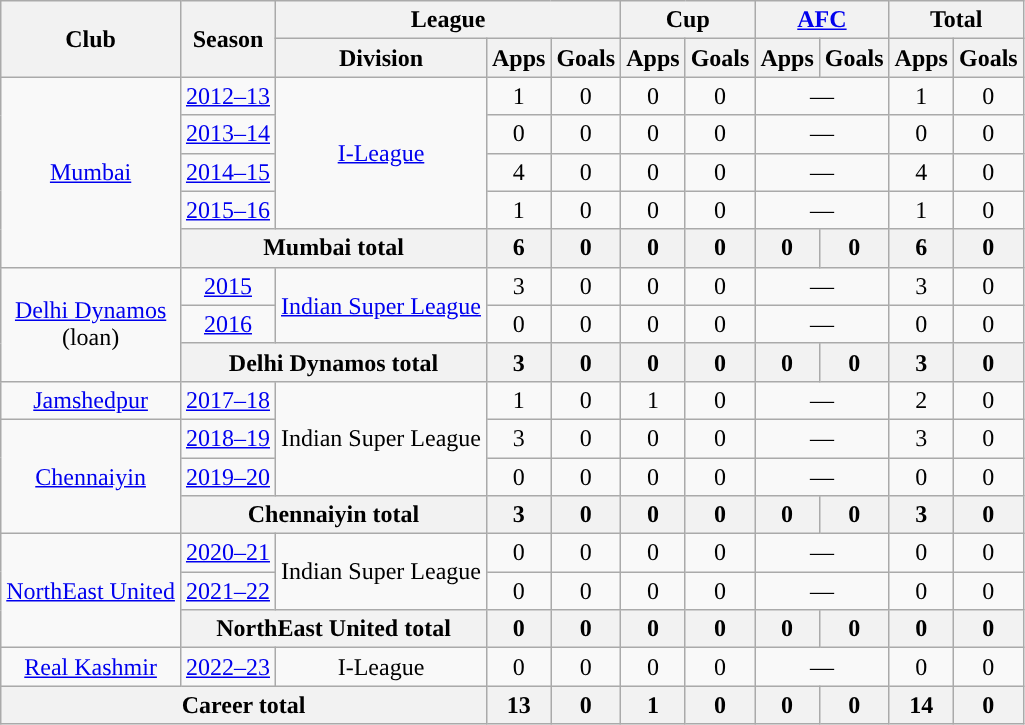<table class="wikitable" style="text-align:center">
<tr>
<th rowspan="2">Club</th>
<th rowspan="2">Season</th>
<th colspan="3">League</th>
<th colspan="2">Cup</th>
<th colspan="2"><a href='#'>AFC</a></th>
<th colspan="2">Total</th>
</tr>
<tr>
<th>Division</th>
<th>Apps</th>
<th>Goals</th>
<th>Apps</th>
<th>Goals</th>
<th>Apps</th>
<th>Goals</th>
<th>Apps</th>
<th>Goals</th>
</tr>
<tr>
<td rowspan="5"><a href='#'>Mumbai</a></td>
<td><a href='#'>2012–13</a></td>
<td rowspan="4"><a href='#'>I-League</a></td>
<td>1</td>
<td>0</td>
<td>0</td>
<td>0</td>
<td colspan="2">—</td>
<td>1</td>
<td>0</td>
</tr>
<tr>
<td><a href='#'>2013–14</a></td>
<td>0</td>
<td>0</td>
<td>0</td>
<td>0</td>
<td colspan="2">—</td>
<td>0</td>
<td>0</td>
</tr>
<tr>
<td><a href='#'>2014–15</a></td>
<td>4</td>
<td>0</td>
<td>0</td>
<td>0</td>
<td colspan="2">—</td>
<td>4</td>
<td>0</td>
</tr>
<tr>
<td><a href='#'>2015–16</a></td>
<td>1</td>
<td>0</td>
<td>0</td>
<td>0</td>
<td colspan="2">—</td>
<td>1</td>
<td>0</td>
</tr>
<tr>
<th colspan="2">Mumbai total</th>
<th>6</th>
<th>0</th>
<th>0</th>
<th>0</th>
<th>0</th>
<th>0</th>
<th>6</th>
<th>0</th>
</tr>
<tr>
<td rowspan="3"><a href='#'>Delhi Dynamos</a> <br>(loan)</td>
<td><a href='#'>2015</a></td>
<td rowspan="2"><a href='#'>Indian Super League</a></td>
<td>3</td>
<td>0</td>
<td>0</td>
<td>0</td>
<td colspan="2">—</td>
<td>3</td>
<td>0</td>
</tr>
<tr>
<td><a href='#'>2016</a></td>
<td>0</td>
<td>0</td>
<td>0</td>
<td>0</td>
<td colspan="2">—</td>
<td>0</td>
<td>0</td>
</tr>
<tr>
<th colspan="2">Delhi Dynamos total</th>
<th>3</th>
<th>0</th>
<th>0</th>
<th>0</th>
<th>0</th>
<th>0</th>
<th>3</th>
<th>0</th>
</tr>
<tr>
<td rowspan="1"><a href='#'>Jamshedpur</a></td>
<td><a href='#'>2017–18</a></td>
<td rowspan="3">Indian Super League</td>
<td>1</td>
<td>0</td>
<td>1</td>
<td>0</td>
<td colspan="2">—</td>
<td>2</td>
<td>0</td>
</tr>
<tr>
<td rowspan="3"><a href='#'>Chennaiyin</a></td>
<td><a href='#'>2018–19</a></td>
<td>3</td>
<td>0</td>
<td>0</td>
<td>0</td>
<td colspan="2">—</td>
<td>3</td>
<td>0</td>
</tr>
<tr>
<td><a href='#'>2019–20</a></td>
<td>0</td>
<td>0</td>
<td>0</td>
<td>0</td>
<td colspan="2">—</td>
<td>0</td>
<td>0</td>
</tr>
<tr>
<th colspan="2">Chennaiyin total</th>
<th>3</th>
<th>0</th>
<th>0</th>
<th>0</th>
<th>0</th>
<th>0</th>
<th>3</th>
<th>0</th>
</tr>
<tr>
<td rowspan="3"><a href='#'>NorthEast United</a></td>
<td><a href='#'>2020–21</a></td>
<td rowspan="2">Indian Super League</td>
<td>0</td>
<td>0</td>
<td>0</td>
<td>0</td>
<td colspan="2">—</td>
<td>0</td>
<td>0</td>
</tr>
<tr>
<td><a href='#'>2021–22</a></td>
<td>0</td>
<td>0</td>
<td>0</td>
<td>0</td>
<td colspan="2">—</td>
<td>0</td>
<td>0</td>
</tr>
<tr>
<th colspan="2">NorthEast United total</th>
<th>0</th>
<th>0</th>
<th>0</th>
<th>0</th>
<th>0</th>
<th>0</th>
<th>0</th>
<th>0</th>
</tr>
<tr>
<td rowspan="1"><a href='#'>Real Kashmir</a></td>
<td><a href='#'>2022–23</a></td>
<td rowspan="1">I-League</td>
<td>0</td>
<td>0</td>
<td>0</td>
<td>0</td>
<td colspan="2">—</td>
<td>0</td>
<td>0</td>
</tr>
<tr>
<th colspan="3">Career total</th>
<th>13</th>
<th>0</th>
<th>1</th>
<th>0</th>
<th>0</th>
<th>0</th>
<th>14</th>
<th>0</th>
</tr>
</table>
